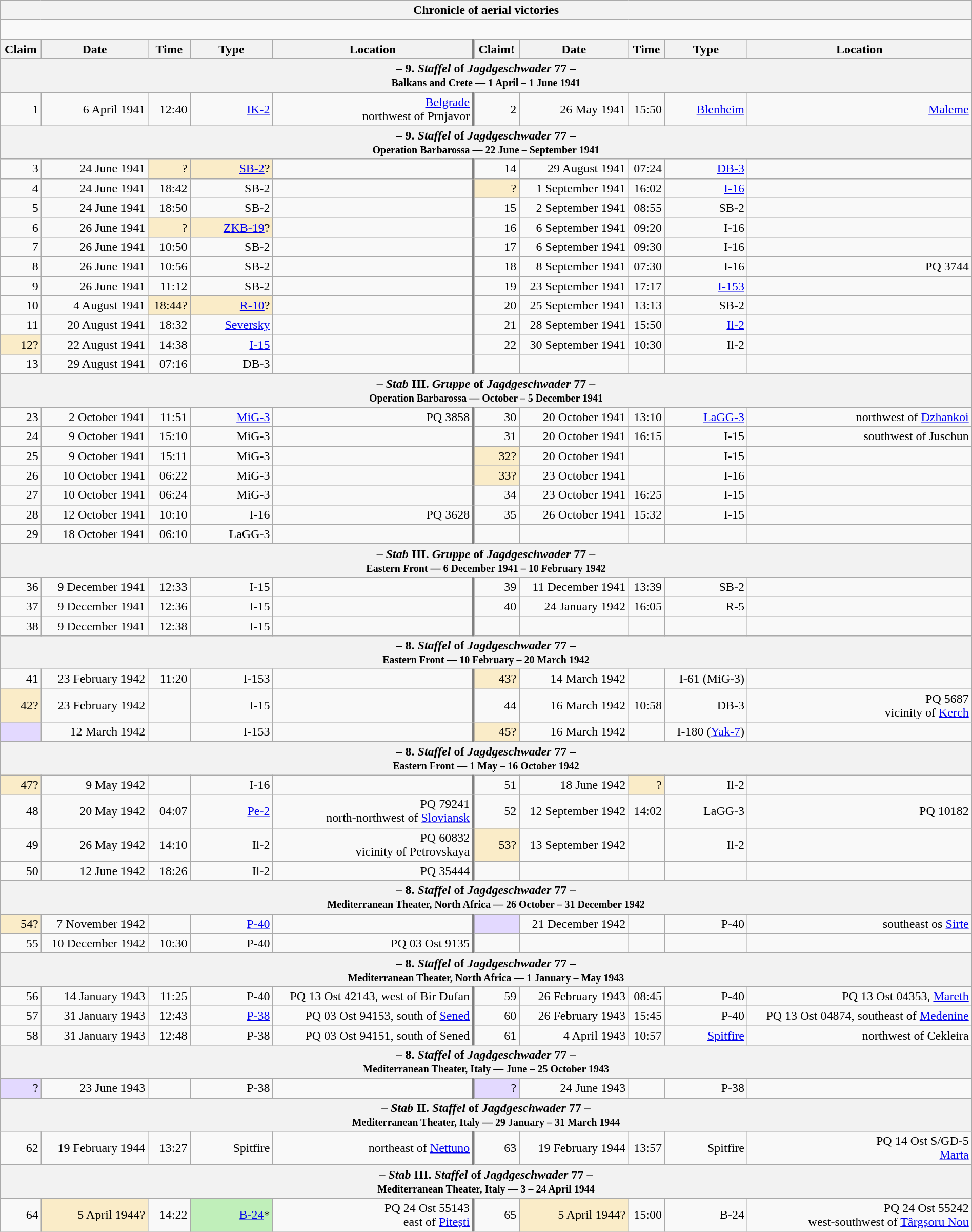<table class="wikitable plainrowheaders collapsible" style="margin-left: auto; margin-right: auto; border: none; text-align:right; width: 100%;">
<tr>
<th colspan="10">Chronicle of aerial victories</th>
</tr>
<tr>
<td colspan="10" style="text-align: left;"><br>

</td>
</tr>
<tr>
<th scope="col">Claim</th>
<th scope="col">Date</th>
<th scope="col">Time</th>
<th scope="col" width="100px">Type</th>
<th scope="col">Location</th>
<th scope="col" style="border-left: 3px solid grey;">Claim!</th>
<th scope="col">Date</th>
<th scope="col">Time</th>
<th scope="col" width="100px">Type</th>
<th scope="col">Location</th>
</tr>
<tr>
<th colspan="10">– 9. <em>Staffel</em> of <em>Jagdgeschwader</em> 77 –<br><small>Balkans and Crete — 1 April – 1 June 1941</small></th>
</tr>
<tr>
<td>1</td>
<td>6 April 1941</td>
<td>12:40</td>
<td><a href='#'>IK-2</a></td>
<td><a href='#'>Belgrade</a><br>northwest of Prnjavor</td>
<td style="border-left: 3px solid grey;">2</td>
<td>26 May 1941</td>
<td>15:50</td>
<td><a href='#'>Blenheim</a></td>
<td><a href='#'>Maleme</a></td>
</tr>
<tr>
<th colspan="12">– 9. <em>Staffel</em> of <em>Jagdgeschwader</em> 77 –<br><small>Operation Barbarossa — 22 June – September 1941</small></th>
</tr>
<tr>
<td>3</td>
<td>24 June 1941</td>
<td style="background:#faecc8">?</td>
<td style="background:#faecc8"><a href='#'>SB-2</a>?</td>
<td></td>
<td style="border-left: 3px solid grey;">14</td>
<td>29 August 1941</td>
<td>07:24</td>
<td><a href='#'>DB-3</a></td>
<td></td>
</tr>
<tr>
<td>4</td>
<td>24 June 1941</td>
<td>18:42</td>
<td>SB-2</td>
<td></td>
<td style="border-left: 3px solid grey; background:#faecc8">?</td>
<td>1 September 1941</td>
<td>16:02</td>
<td><a href='#'>I-16</a></td>
<td></td>
</tr>
<tr>
<td>5</td>
<td>24 June 1941</td>
<td>18:50</td>
<td>SB-2</td>
<td></td>
<td style="border-left: 3px solid grey;">15</td>
<td>2 September 1941</td>
<td>08:55</td>
<td>SB-2</td>
<td></td>
</tr>
<tr>
<td>6</td>
<td>26 June 1941</td>
<td style="background:#faecc8">?</td>
<td style="background:#faecc8"><a href='#'>ZKB-19</a>?</td>
<td></td>
<td style="border-left: 3px solid grey;">16</td>
<td>6 September 1941</td>
<td>09:20</td>
<td>I-16</td>
<td></td>
</tr>
<tr>
<td>7</td>
<td>26 June 1941</td>
<td>10:50</td>
<td>SB-2</td>
<td></td>
<td style="border-left: 3px solid grey;">17</td>
<td>6 September 1941</td>
<td>09:30</td>
<td>I-16</td>
<td></td>
</tr>
<tr>
<td>8</td>
<td>26 June 1941</td>
<td>10:56</td>
<td>SB-2</td>
<td></td>
<td style="border-left: 3px solid grey;">18</td>
<td>8 September 1941</td>
<td>07:30</td>
<td>I-16</td>
<td>PQ 3744</td>
</tr>
<tr>
<td>9</td>
<td>26 June 1941</td>
<td>11:12</td>
<td>SB-2</td>
<td></td>
<td style="border-left: 3px solid grey;">19</td>
<td>23 September 1941</td>
<td>17:17</td>
<td><a href='#'>I-153</a></td>
<td></td>
</tr>
<tr>
<td>10</td>
<td>4 August 1941</td>
<td style="background:#faecc8">18:44?</td>
<td style="background:#faecc8"><a href='#'>R-10</a>?</td>
<td></td>
<td style="border-left: 3px solid grey;">20</td>
<td>25 September 1941</td>
<td>13:13</td>
<td>SB-2</td>
<td></td>
</tr>
<tr>
<td>11</td>
<td>20 August 1941</td>
<td>18:32</td>
<td><a href='#'>Seversky</a></td>
<td></td>
<td style="border-left: 3px solid grey;">21</td>
<td>28 September 1941</td>
<td>15:50</td>
<td><a href='#'>Il-2</a></td>
<td></td>
</tr>
<tr>
<td style="background:#faecc8">12?</td>
<td>22 August 1941</td>
<td>14:38</td>
<td><a href='#'>I-15</a></td>
<td></td>
<td style="border-left: 3px solid grey;">22</td>
<td>30 September 1941</td>
<td>10:30</td>
<td>Il-2</td>
<td></td>
</tr>
<tr>
<td>13</td>
<td>29 August 1941</td>
<td>07:16</td>
<td>DB-3</td>
<td></td>
<td style="border-left: 3px solid grey;"></td>
<td></td>
<td></td>
<td></td>
<td></td>
</tr>
<tr>
<th colspan="10">– <em>Stab</em> III. <em>Gruppe</em> of <em>Jagdgeschwader</em> 77 –<br><small>Operation Barbarossa — October – 5 December 1941</small></th>
</tr>
<tr>
<td>23</td>
<td>2 October 1941</td>
<td>11:51</td>
<td><a href='#'>MiG-3</a></td>
<td>PQ 3858</td>
<td style="border-left: 3px solid grey;">30</td>
<td>20 October 1941</td>
<td>13:10</td>
<td><a href='#'>LaGG-3</a></td>
<td> northwest of <a href='#'>Dzhankoi</a></td>
</tr>
<tr>
<td>24</td>
<td>9 October 1941</td>
<td>15:10</td>
<td>MiG-3</td>
<td></td>
<td style="border-left: 3px solid grey;">31</td>
<td>20 October 1941</td>
<td>16:15</td>
<td>I-15</td>
<td> southwest of Juschun</td>
</tr>
<tr>
<td>25</td>
<td>9 October 1941</td>
<td>15:11</td>
<td>MiG-3</td>
<td></td>
<td style="border-left: 3px solid grey; background:#faecc8">32?</td>
<td>20 October 1941</td>
<td></td>
<td>I-15</td>
<td></td>
</tr>
<tr>
<td>26</td>
<td>10 October 1941</td>
<td>06:22</td>
<td>MiG-3</td>
<td></td>
<td style="border-left: 3px solid grey; background:#faecc8">33?</td>
<td>23 October 1941</td>
<td></td>
<td>I-16</td>
<td></td>
</tr>
<tr>
<td>27</td>
<td>10 October 1941</td>
<td>06:24</td>
<td>MiG-3</td>
<td></td>
<td style="border-left: 3px solid grey;">34</td>
<td>23 October 1941</td>
<td>16:25</td>
<td>I-15</td>
<td></td>
</tr>
<tr>
<td>28</td>
<td>12 October 1941</td>
<td>10:10</td>
<td>I-16</td>
<td>PQ 3628</td>
<td style="border-left: 3px solid grey;">35</td>
<td>26 October 1941</td>
<td>15:32</td>
<td>I-15</td>
<td></td>
</tr>
<tr>
<td>29</td>
<td>18 October 1941</td>
<td>06:10</td>
<td>LaGG-3</td>
<td></td>
<td style="border-left: 3px solid grey;"></td>
<td></td>
<td></td>
<td></td>
<td></td>
</tr>
<tr>
<th colspan="10">– <em>Stab</em> III. <em>Gruppe</em> of <em>Jagdgeschwader</em> 77 –<br><small>Eastern Front — 6 December 1941 – 10 February 1942</small></th>
</tr>
<tr>
<td>36</td>
<td>9 December 1941</td>
<td>12:33</td>
<td>I-15</td>
<td></td>
<td style="border-left: 3px solid grey;">39</td>
<td>11 December 1941</td>
<td>13:39</td>
<td>SB-2</td>
<td></td>
</tr>
<tr>
<td>37</td>
<td>9 December 1941</td>
<td>12:36</td>
<td>I-15</td>
<td></td>
<td style="border-left: 3px solid grey;">40</td>
<td>24 January 1942</td>
<td>16:05</td>
<td>R-5</td>
<td></td>
</tr>
<tr>
<td>38</td>
<td>9 December 1941</td>
<td>12:38</td>
<td>I-15</td>
<td></td>
<td style="border-left: 3px solid grey;"></td>
<td></td>
<td></td>
<td></td>
<td></td>
</tr>
<tr>
<th colspan="10">– 8. <em>Staffel</em> of <em>Jagdgeschwader</em> 77 –<br><small>Eastern Front — 10 February – 20 March 1942</small></th>
</tr>
<tr>
<td>41</td>
<td>23 February 1942</td>
<td>11:20</td>
<td>I-153</td>
<td></td>
<td style="border-left: 3px solid grey; background:#faecc8">43?</td>
<td>14 March 1942</td>
<td></td>
<td>I-61 (MiG-3)</td>
<td></td>
</tr>
<tr>
<td style="background:#faecc8">42?</td>
<td>23 February 1942</td>
<td></td>
<td>I-15</td>
<td></td>
<td style="border-left: 3px solid grey;">44</td>
<td>16 March 1942</td>
<td>10:58</td>
<td>DB-3</td>
<td>PQ 5687<br>vicinity of <a href='#'>Kerch</a></td>
</tr>
<tr>
<td style="background:#e3d9ff;"></td>
<td>12 March 1942</td>
<td></td>
<td>I-153</td>
<td></td>
<td style="border-left: 3px solid grey; background:#faecc8">45?</td>
<td>16 March 1942</td>
<td></td>
<td>I-180 (<a href='#'>Yak-7</a>)</td>
<td></td>
</tr>
<tr>
<th colspan="10">– 8. <em>Staffel</em> of <em>Jagdgeschwader</em> 77 –<br><small>Eastern Front — 1 May – 16 October 1942</small></th>
</tr>
<tr>
<td style="background:#faecc8">47?</td>
<td>9 May 1942</td>
<td></td>
<td>I-16</td>
<td></td>
<td style="border-left: 3px solid grey;">51</td>
<td>18 June 1942</td>
<td style="background:#faecc8">?</td>
<td>Il-2</td>
<td></td>
</tr>
<tr>
<td>48</td>
<td>20 May 1942</td>
<td>04:07</td>
<td><a href='#'>Pe-2</a></td>
<td>PQ 79241<br> north-northwest of <a href='#'>Sloviansk</a></td>
<td style="border-left: 3px solid grey;">52</td>
<td>12 September 1942</td>
<td>14:02</td>
<td>LaGG-3</td>
<td>PQ 10182</td>
</tr>
<tr>
<td>49</td>
<td>26 May 1942</td>
<td>14:10</td>
<td>Il-2</td>
<td>PQ 60832<br>vicinity of Petrovskaya</td>
<td style="border-left: 3px solid grey; background:#faecc8">53?</td>
<td>13 September 1942</td>
<td></td>
<td>Il-2</td>
<td></td>
</tr>
<tr>
<td>50</td>
<td>12 June 1942</td>
<td>18:26</td>
<td>Il-2</td>
<td>PQ 35444</td>
<td style="border-left: 3px solid grey;"></td>
<td></td>
<td></td>
<td></td>
<td></td>
</tr>
<tr>
<th colspan="10">– 8. <em>Staffel</em> of <em>Jagdgeschwader</em> 77 –<br><small>Mediterranean Theater, North Africa — 26 October – 31 December 1942</small></th>
</tr>
<tr>
<td style="background:#faecc8">54?</td>
<td>7 November 1942</td>
<td></td>
<td><a href='#'>P-40</a></td>
<td></td>
<td style="border-left: 3px solid grey; background:#e3d9ff;"></td>
<td>21 December 1942</td>
<td></td>
<td>P-40</td>
<td>southeast os <a href='#'>Sirte</a></td>
</tr>
<tr>
<td>55</td>
<td>10 December 1942</td>
<td>10:30</td>
<td>P-40</td>
<td>PQ 03 Ost 9135</td>
<td style="border-left: 3px solid grey;"></td>
<td></td>
<td></td>
<td></td>
<td></td>
</tr>
<tr>
<th colspan="10">– 8. <em>Staffel</em> of <em>Jagdgeschwader</em> 77 –<br><small>Mediterranean Theater, North Africa — 1 January – May 1943</small></th>
</tr>
<tr>
<td>56</td>
<td>14 January 1943</td>
<td>11:25</td>
<td>P-40</td>
<td>PQ 13 Ost 42143, west of Bir Dufan</td>
<td style="border-left: 3px solid grey;">59</td>
<td>26 February 1943</td>
<td>08:45</td>
<td>P-40</td>
<td>PQ 13 Ost 04353, <a href='#'>Mareth</a></td>
</tr>
<tr>
<td>57</td>
<td>31 January 1943</td>
<td>12:43</td>
<td><a href='#'>P-38</a></td>
<td>PQ 03 Ost 94153, south of <a href='#'>Sened</a></td>
<td style="border-left: 3px solid grey;">60</td>
<td>26 February 1943</td>
<td>15:45</td>
<td>P-40</td>
<td>PQ 13 Ost 04874, southeast of <a href='#'>Medenine</a></td>
</tr>
<tr>
<td>58</td>
<td>31 January 1943</td>
<td>12:48</td>
<td>P-38</td>
<td>PQ 03 Ost 94151, south of Sened</td>
<td style="border-left: 3px solid grey;">61</td>
<td>4 April 1943</td>
<td>10:57</td>
<td><a href='#'>Spitfire</a></td>
<td> northwest of Cekleira</td>
</tr>
<tr>
<th colspan="10">– 8. <em>Staffel</em> of <em>Jagdgeschwader</em> 77 –<br><small>Mediterranean Theater, Italy — June – 25 October 1943</small></th>
</tr>
<tr>
<td style="background:#e3d9ff;">?</td>
<td>23 June 1943</td>
<td></td>
<td>P-38</td>
<td></td>
<td style="border-left: 3px solid grey; background:#e3d9ff;">?</td>
<td>24 June 1943</td>
<td></td>
<td>P-38</td>
<td></td>
</tr>
<tr>
<th colspan="10">– <em>Stab</em> II. <em>Staffel</em> of <em>Jagdgeschwader</em> 77 –<br><small>Mediterranean Theater, Italy — 29 January – 31 March 1944</small></th>
</tr>
<tr>
<td>62</td>
<td>19 February 1944</td>
<td>13:27</td>
<td>Spitfire</td>
<td> northeast of <a href='#'>Nettuno</a></td>
<td style="border-left: 3px solid grey;">63</td>
<td>19 February 1944</td>
<td>13:57</td>
<td>Spitfire</td>
<td>PQ 14 Ost S/GD-5<br><a href='#'>Marta</a></td>
</tr>
<tr>
<th colspan="10">– <em>Stab</em> III. <em>Staffel</em> of <em>Jagdgeschwader</em> 77 –<br><small>Mediterranean Theater, Italy — 3 – 24 April 1944</small></th>
</tr>
<tr>
<td>64</td>
<td style="background:#faecc8">5 April 1944?</td>
<td>14:22</td>
<td style="background:#C0EFBA"><a href='#'>B-24</a>*</td>
<td>PQ 24 Ost 55143<br> east of <a href='#'>Pitești</a></td>
<td style="border-left: 3px solid grey;">65</td>
<td style="background:#faecc8">5 April 1944?</td>
<td>15:00</td>
<td>B-24</td>
<td>PQ 24 Ost 55242<br> west-southwest of <a href='#'>Târgșoru Nou</a></td>
</tr>
</table>
